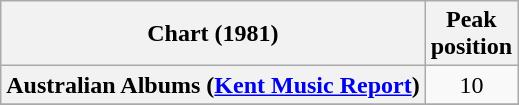<table class="wikitable sortable plainrowheaders">
<tr>
<th>Chart (1981)</th>
<th>Peak<br>position</th>
</tr>
<tr>
<th scope="row">Australian Albums (<a href='#'>Kent Music Report</a>)</th>
<td align="center">10</td>
</tr>
<tr>
</tr>
<tr>
</tr>
</table>
